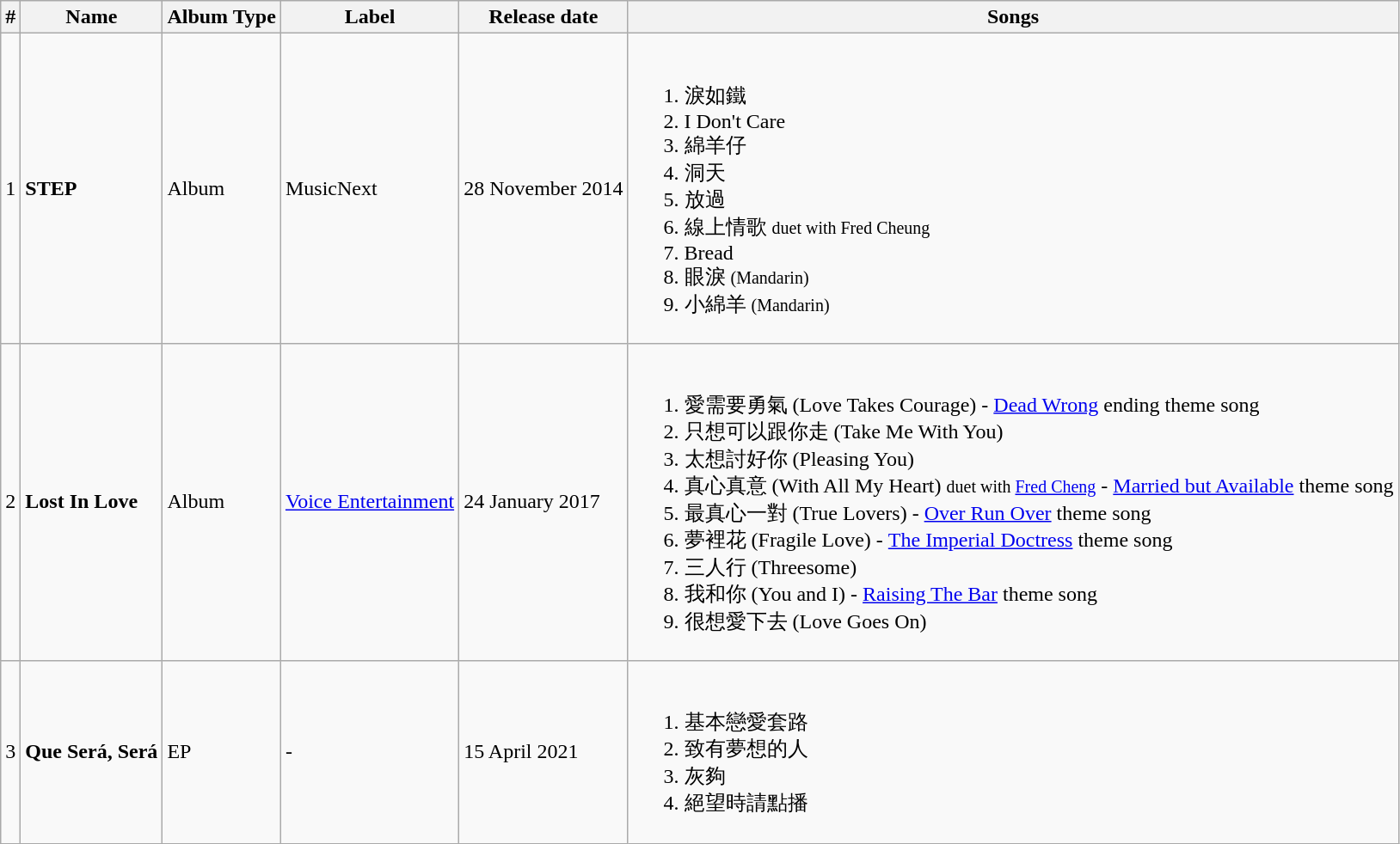<table class="wikitable">
<tr>
<th>#</th>
<th>Name</th>
<th>Album Type</th>
<th>Label</th>
<th>Release date</th>
<th>Songs</th>
</tr>
<tr>
<td>1</td>
<td><strong>STEP</strong></td>
<td>Album</td>
<td>MusicNext</td>
<td>28 November 2014</td>
<td><br><ol><li>淚如鐵</li><li>I Don't Care</li><li>綿羊仔</li><li>洞天</li><li>放過</li><li>線上情歌 <small>duet with Fred Cheung</small></li><li>Bread</li><li>眼淚 <small>(Mandarin)</small></li><li>小綿羊 <small>(Mandarin)</small></li></ol></td>
</tr>
<tr>
<td>2</td>
<td><strong>Lost In Love</strong></td>
<td>Album</td>
<td><a href='#'>Voice Entertainment</a></td>
<td>24 January 2017</td>
<td><br><ol><li>愛需要勇氣 (Love Takes Courage) - <a href='#'>Dead Wrong</a> ending theme song</li><li>只想可以跟你走 (Take Me With You)</li><li>太想討好你 (Pleasing You)</li><li>真心真意 (With All My Heart) <small>duet with <a href='#'>Fred Cheng</a></small> - <a href='#'>Married but Available</a> theme song</li><li>最真心一對 (True Lovers) - <a href='#'>Over Run Over</a> theme song</li><li>夢裡花 (Fragile Love) - <a href='#'>The Imperial Doctress</a> theme song</li><li>三人行 (Threesome)</li><li>我和你 (You and I) - <a href='#'>Raising The Bar</a> theme song</li><li>很想愛下去 (Love Goes On)</li></ol></td>
</tr>
<tr>
<td>3</td>
<td><strong>Que Será, Será</strong></td>
<td>EP</td>
<td>-</td>
<td>15 April 2021</td>
<td><br><ol><li>基本戀愛套路</li><li>致有夢想的人</li><li>灰夠</li><li>絕望時請點播</li></ol></td>
</tr>
</table>
